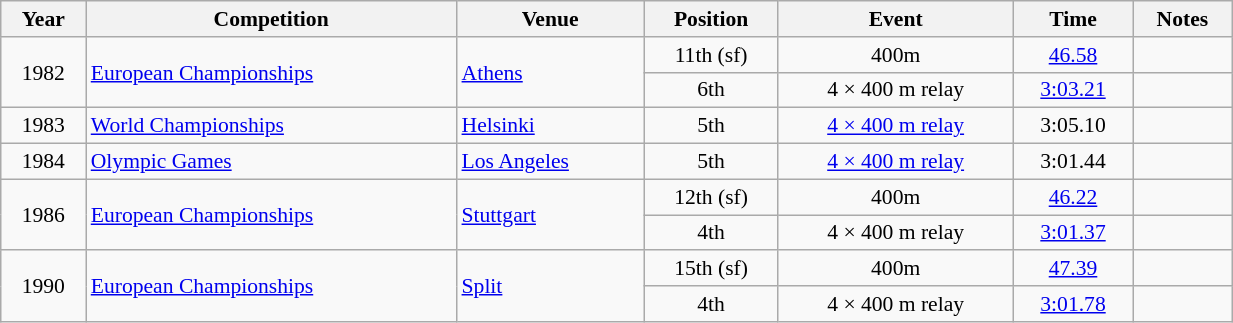<table class="wikitable" width=65% style="font-size:90%; text-align:center;">
<tr>
<th>Year</th>
<th>Competition</th>
<th>Venue</th>
<th>Position</th>
<th>Event</th>
<th>Time</th>
<th>Notes</th>
</tr>
<tr>
<td rowspan=2>1982</td>
<td align=left rowspan=2><a href='#'>European Championships</a></td>
<td align=left rowspan=2> <a href='#'>Athens</a></td>
<td>11th (sf)</td>
<td>400m</td>
<td><a href='#'>46.58</a></td>
<td></td>
</tr>
<tr>
<td>6th</td>
<td>4 × 400 m relay</td>
<td><a href='#'>3:03.21</a></td>
<td></td>
</tr>
<tr>
<td>1983</td>
<td align=left><a href='#'>World Championships</a></td>
<td align=left> <a href='#'>Helsinki</a></td>
<td>5th</td>
<td><a href='#'>4 × 400 m relay</a></td>
<td>3:05.10</td>
<td></td>
</tr>
<tr>
<td>1984</td>
<td align=left><a href='#'>Olympic Games</a></td>
<td align=left> <a href='#'>Los Angeles</a></td>
<td>5th</td>
<td><a href='#'>4 × 400 m relay</a></td>
<td>3:01.44</td>
<td></td>
</tr>
<tr>
<td rowspan=2>1986</td>
<td align=left rowspan=2><a href='#'>European Championships</a></td>
<td align=left rowspan=2> <a href='#'>Stuttgart</a></td>
<td>12th (sf)</td>
<td>400m</td>
<td><a href='#'>46.22</a></td>
<td></td>
</tr>
<tr>
<td>4th</td>
<td>4 × 400 m relay</td>
<td><a href='#'>3:01.37</a></td>
<td></td>
</tr>
<tr>
<td rowspan=2>1990</td>
<td align=left rowspan=2><a href='#'>European Championships</a></td>
<td align=left rowspan=2> <a href='#'>Split</a></td>
<td>15th (sf)</td>
<td>400m</td>
<td><a href='#'>47.39</a></td>
<td></td>
</tr>
<tr>
<td>4th</td>
<td>4 × 400 m relay</td>
<td><a href='#'>3:01.78</a></td>
<td></td>
</tr>
</table>
